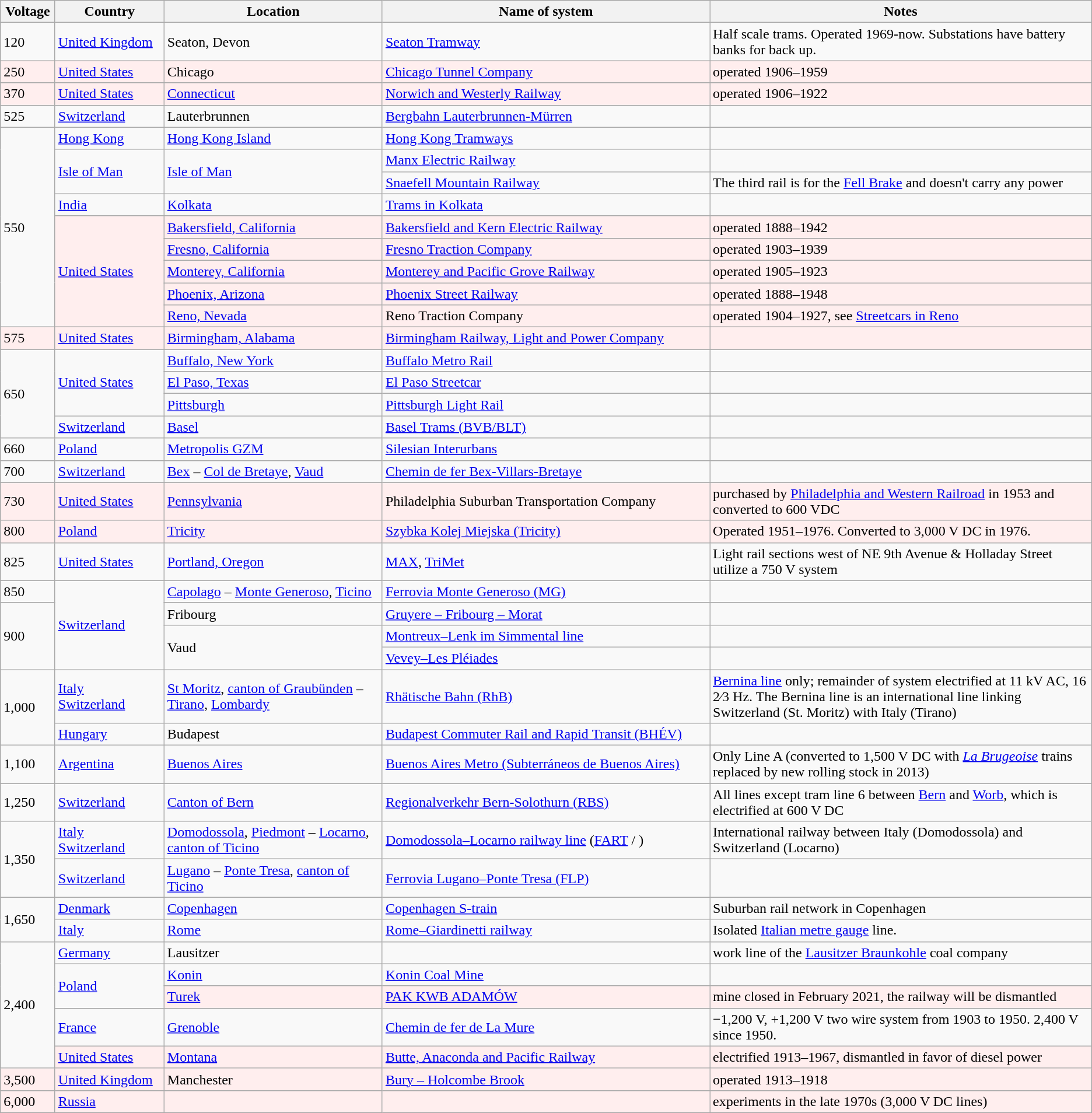<table class="wikitable">
<tr>
<th style="width:5%">Voltage</th>
<th style="width:10%">Country</th>
<th style="width:20%">Location</th>
<th style="width:30%">Name of system</th>
<th style="width:35%">Notes</th>
</tr>
<tr>
<td>120</td>
<td><a href='#'>United Kingdom</a></td>
<td>Seaton, Devon</td>
<td><a href='#'>Seaton Tramway</a></td>
<td>Half scale trams. Operated 1969-now. Substations have battery banks for back up.</td>
</tr>
<tr style="background:#fee">
<td>250</td>
<td><a href='#'>United States</a></td>
<td>Chicago</td>
<td><a href='#'>Chicago Tunnel Company</a></td>
<td>operated 1906–1959</td>
</tr>
<tr style="background:#fee">
<td>370</td>
<td><a href='#'>United States</a></td>
<td><a href='#'>Connecticut</a></td>
<td><a href='#'>Norwich and Westerly Railway</a></td>
<td>operated 1906–1922</td>
</tr>
<tr>
<td>525</td>
<td><a href='#'>Switzerland</a></td>
<td>Lauterbrunnen</td>
<td><a href='#'>Bergbahn Lauterbrunnen-Mürren</a></td>
<td></td>
</tr>
<tr>
<td rowspan="9">550</td>
<td><a href='#'>Hong Kong</a></td>
<td><a href='#'>Hong Kong Island</a></td>
<td><a href='#'>Hong Kong Tramways</a></td>
<td></td>
</tr>
<tr>
<td rowspan="2"><a href='#'>Isle of Man</a></td>
<td rowspan="2"><a href='#'>Isle of Man</a></td>
<td><a href='#'>Manx Electric Railway</a></td>
<td></td>
</tr>
<tr>
<td><a href='#'>Snaefell Mountain Railway</a></td>
<td>The third rail is for the <a href='#'>Fell Brake</a> and doesn't carry any power</td>
</tr>
<tr>
<td><a href='#'>India</a></td>
<td><a href='#'>Kolkata</a></td>
<td><a href='#'>Trams in Kolkata</a></td>
<td></td>
</tr>
<tr style="background:#fee">
<td rowspan="5"><a href='#'>United States</a></td>
<td><a href='#'>Bakersfield, California</a></td>
<td><a href='#'>Bakersfield and Kern Electric Railway</a></td>
<td>operated 1888–1942</td>
</tr>
<tr style="background:#fee">
<td><a href='#'>Fresno, California</a></td>
<td><a href='#'>Fresno Traction Company</a></td>
<td>operated 1903–1939</td>
</tr>
<tr style="background:#fee">
<td><a href='#'>Monterey, California</a></td>
<td><a href='#'>Monterey and Pacific Grove Railway</a></td>
<td>operated 1905–1923</td>
</tr>
<tr style="background:#fee">
<td><a href='#'>Phoenix, Arizona</a></td>
<td><a href='#'>Phoenix Street Railway</a></td>
<td>operated 1888–1948</td>
</tr>
<tr style="background:#fee">
<td><a href='#'>Reno, Nevada</a></td>
<td>Reno Traction Company</td>
<td>operated 1904–1927, see <a href='#'>Streetcars in Reno</a></td>
</tr>
<tr style="background:#fee">
<td>575</td>
<td><a href='#'>United States</a></td>
<td><a href='#'>Birmingham, Alabama</a></td>
<td><a href='#'>Birmingham Railway, Light and Power Company</a></td>
<td></td>
</tr>
<tr>
<td rowspan="4">650</td>
<td rowspan="3"><a href='#'>United States</a></td>
<td><a href='#'>Buffalo, New York</a></td>
<td><a href='#'>Buffalo Metro Rail</a></td>
<td></td>
</tr>
<tr>
<td><a href='#'>El Paso, Texas</a></td>
<td><a href='#'>El Paso Streetcar</a></td>
<td></td>
</tr>
<tr>
<td><a href='#'>Pittsburgh</a></td>
<td><a href='#'>Pittsburgh Light Rail</a></td>
<td></td>
</tr>
<tr>
<td><a href='#'>Switzerland</a></td>
<td><a href='#'>Basel</a></td>
<td><a href='#'>Basel Trams (BVB/BLT)</a></td>
<td></td>
</tr>
<tr>
<td>660</td>
<td><a href='#'>Poland</a></td>
<td><a href='#'>Metropolis GZM</a></td>
<td><a href='#'>Silesian Interurbans</a></td>
<td></td>
</tr>
<tr>
<td>700</td>
<td><a href='#'>Switzerland</a></td>
<td><a href='#'>Bex</a> – <a href='#'>Col de Bretaye</a>, <a href='#'>Vaud</a></td>
<td><a href='#'>Chemin de fer Bex-Villars-Bretaye</a></td>
<td></td>
</tr>
<tr style="background:#fee">
<td>730</td>
<td><a href='#'>United States</a></td>
<td><a href='#'>Pennsylvania</a></td>
<td>Philadelphia Suburban Transportation Company</td>
<td>purchased by <a href='#'>Philadelphia and Western Railroad</a> in 1953 and converted to 600 VDC</td>
</tr>
<tr style="background:#fee">
<td>800</td>
<td><a href='#'>Poland</a></td>
<td><a href='#'>Tricity</a></td>
<td><a href='#'>Szybka Kolej Miejska (Tricity)</a></td>
<td>Operated 1951–1976. Converted to 3,000 V DC in 1976.</td>
</tr>
<tr>
<td>825</td>
<td><a href='#'>United States</a></td>
<td><a href='#'>Portland, Oregon</a></td>
<td><a href='#'>MAX</a>, <a href='#'>TriMet</a></td>
<td>Light rail sections west of NE 9th Avenue & Holladay Street utilize a 750 V system</td>
</tr>
<tr>
<td>850</td>
<td rowspan="4"><a href='#'>Switzerland</a></td>
<td><a href='#'>Capolago</a> – <a href='#'>Monte Generoso</a>, <a href='#'>Ticino</a></td>
<td><a href='#'>Ferrovia Monte Generoso (MG)</a></td>
<td></td>
</tr>
<tr>
<td rowspan="3">900</td>
<td>Fribourg</td>
<td><a href='#'>Gruyere – Fribourg – Morat</a></td>
<td></td>
</tr>
<tr>
<td rowspan="2">Vaud</td>
<td><a href='#'>Montreux–Lenk im Simmental line</a></td>
<td></td>
</tr>
<tr>
<td><a href='#'>Vevey–Les Pléiades</a></td>
<td></td>
</tr>
<tr>
<td rowspan="2">1,000</td>
<td><a href='#'>Italy</a><br><a href='#'>Switzerland</a></td>
<td><a href='#'>St Moritz</a>, <a href='#'>canton of Graubünden</a> – <a href='#'>Tirano</a>, <a href='#'>Lombardy</a></td>
<td><a href='#'>Rhätische Bahn (RhB)</a></td>
<td><a href='#'>Bernina line</a> only; remainder of system electrified at 11 kV AC, 16 2⁄3 Hz. The Bernina line is an international line linking Switzerland (St. Moritz) with Italy (Tirano)</td>
</tr>
<tr>
<td><a href='#'>Hungary</a></td>
<td>Budapest</td>
<td><a href='#'>Budapest Commuter Rail and Rapid Transit (BHÉV)</a></td>
<td></td>
</tr>
<tr>
<td>1,100</td>
<td><a href='#'>Argentina</a></td>
<td><a href='#'>Buenos Aires</a></td>
<td><a href='#'>Buenos Aires Metro (Subterráneos de Buenos Aires)</a></td>
<td>Only Line A (converted to 1,500 V DC with <em><a href='#'>La Brugeoise</a></em> trains replaced by new rolling stock in 2013)</td>
</tr>
<tr>
<td>1,250</td>
<td><a href='#'>Switzerland</a></td>
<td><a href='#'>Canton of Bern</a></td>
<td><a href='#'>Regionalverkehr Bern-Solothurn (RBS)</a></td>
<td>All lines except tram line 6 between <a href='#'>Bern</a> and <a href='#'>Worb</a>, which is electrified at 600 V DC</td>
</tr>
<tr>
<td rowspan="2">1,350</td>
<td><a href='#'>Italy</a><br><a href='#'>Switzerland</a></td>
<td><a href='#'>Domodossola</a>, <a href='#'>Piedmont</a> – <a href='#'>Locarno</a>, <a href='#'>canton of Ticino</a></td>
<td><a href='#'>Domodossola–Locarno railway line</a> (<a href='#'>FART</a> / )</td>
<td>International railway between Italy (Domodossola) and Switzerland (Locarno)</td>
</tr>
<tr>
<td><a href='#'>Switzerland</a></td>
<td><a href='#'>Lugano</a> – <a href='#'>Ponte Tresa</a>, <a href='#'>canton of Ticino</a></td>
<td><a href='#'>Ferrovia Lugano–Ponte Tresa (FLP)</a></td>
<td></td>
</tr>
<tr>
<td rowspan="2">1,650</td>
<td><a href='#'>Denmark</a></td>
<td><a href='#'>Copenhagen</a></td>
<td><a href='#'>Copenhagen S-train</a></td>
<td>Suburban rail network in Copenhagen</td>
</tr>
<tr>
<td><a href='#'>Italy</a></td>
<td><a href='#'>Rome</a></td>
<td><a href='#'>Rome–Giardinetti railway</a></td>
<td>Isolated <a href='#'>Italian metre gauge</a> line.</td>
</tr>
<tr>
<td rowspan="5">2,400</td>
<td><a href='#'>Germany</a></td>
<td>Lausitzer</td>
<td></td>
<td>work line of the <a href='#'>Lausitzer Braunkohle</a> coal company</td>
</tr>
<tr>
<td rowspan="2"><a href='#'>Poland</a></td>
<td><a href='#'>Konin</a></td>
<td><a href='#'>Konin Coal Mine</a></td>
<td></td>
</tr>
<tr style="background:#fee">
<td><a href='#'>Turek</a></td>
<td><a href='#'>PAK KWB ADAMÓW</a></td>
<td>mine closed in February 2021, the railway will be dismantled</td>
</tr>
<tr>
<td><a href='#'>France</a></td>
<td><a href='#'>Grenoble</a></td>
<td><a href='#'>Chemin de fer de La Mure</a></td>
<td>−1,200 V, +1,200 V two wire system from 1903 to 1950. 2,400 V since 1950.</td>
</tr>
<tr style="background:#fee">
<td><a href='#'>United States</a></td>
<td><a href='#'>Montana</a></td>
<td><a href='#'>Butte, Anaconda and Pacific Railway</a></td>
<td>electrified 1913–1967, dismantled in favor of diesel power</td>
</tr>
<tr style="background:#fee">
<td>3,500</td>
<td><a href='#'>United Kingdom</a></td>
<td>Manchester</td>
<td><a href='#'>Bury – Holcombe Brook</a></td>
<td>operated 1913–1918</td>
</tr>
<tr style="background:#fee">
<td>6,000</td>
<td><a href='#'>Russia</a></td>
<td></td>
<td></td>
<td>experiments in the late 1970s (3,000 V DC lines)</td>
</tr>
</table>
